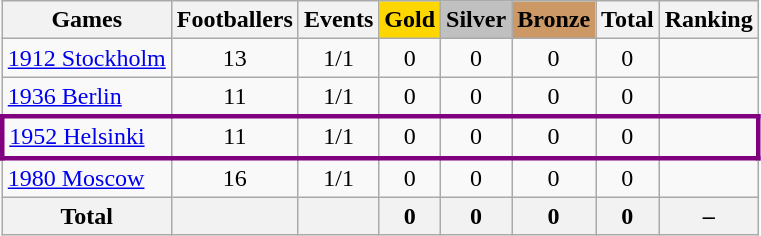<table class="wikitable sortable" style="text-align:center">
<tr>
<th>Games</th>
<th>Footballers</th>
<th>Events</th>
<th style="background-color:gold;">Gold</th>
<th style="background-color:silver;">Silver</th>
<th style="background-color:#c96;">Bronze</th>
<th>Total</th>
<th>Ranking</th>
</tr>
<tr>
<td align=left><a href='#'>1912 Stockholm</a></td>
<td>13</td>
<td>1/1</td>
<td>0</td>
<td>0</td>
<td>0</td>
<td>0</td>
<td></td>
</tr>
<tr>
<td align=left><a href='#'>1936 Berlin</a></td>
<td>11</td>
<td>1/1</td>
<td>0</td>
<td>0</td>
<td>0</td>
<td>0</td>
<td></td>
</tr>
<tr align=center style="border: 3px solid purple">
<td align=left><a href='#'>1952 Helsinki</a></td>
<td>11</td>
<td>1/1</td>
<td>0</td>
<td>0</td>
<td>0</td>
<td>0</td>
<td></td>
</tr>
<tr>
<td align=left><a href='#'>1980 Moscow</a></td>
<td>16</td>
<td>1/1</td>
<td>0</td>
<td>0</td>
<td>0</td>
<td>0</td>
<td></td>
</tr>
<tr>
<th>Total</th>
<th></th>
<th></th>
<th>0</th>
<th>0</th>
<th>0</th>
<th>0</th>
<th>–</th>
</tr>
</table>
